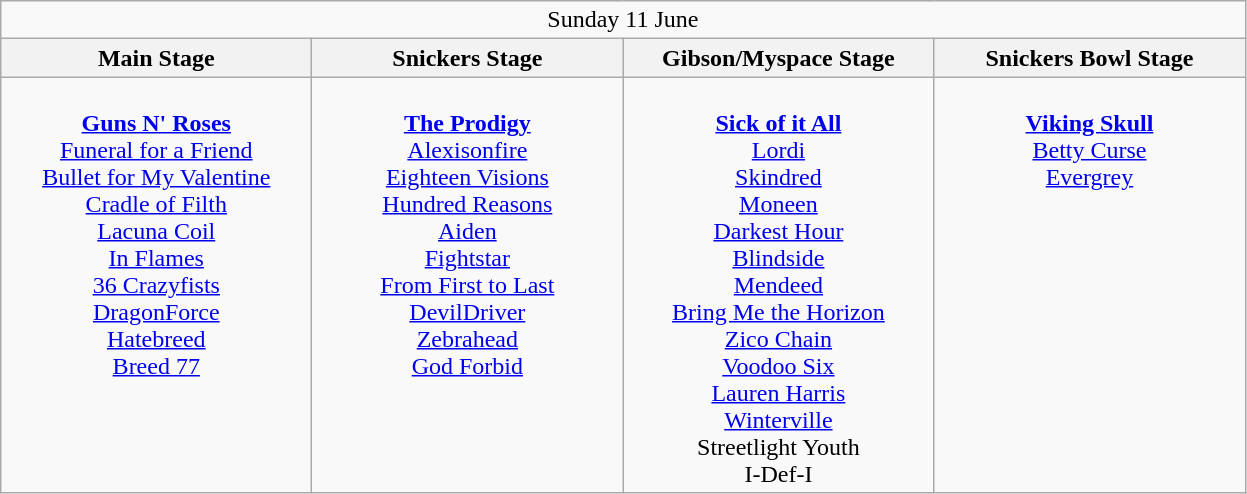<table class="wikitable">
<tr>
<td colspan="4" style="text-align:center;">Sunday 11 June</td>
</tr>
<tr>
<th>Main Stage</th>
<th>Snickers Stage</th>
<th>Gibson/Myspace Stage</th>
<th>Snickers Bowl Stage</th>
</tr>
<tr>
<td style="text-align:center; vertical-align:top; width:200px;"><br><strong><a href='#'>Guns N' Roses</a></strong>
<br><a href='#'>Funeral for a Friend</a>
<br><a href='#'>Bullet for My Valentine</a>
<br><a href='#'>Cradle of Filth</a>
<br><a href='#'>Lacuna Coil</a>
<br><a href='#'>In Flames</a>
<br><a href='#'>36 Crazyfists</a>
<br><a href='#'>DragonForce</a>
<br><a href='#'>Hatebreed</a>
<br><a href='#'>Breed 77</a></td>
<td style="text-align:center; vertical-align:top; width:200px;"><br><strong><a href='#'>The Prodigy</a></strong>
<br><a href='#'>Alexisonfire</a>
<br><a href='#'>Eighteen Visions</a>
<br><a href='#'>Hundred Reasons</a>
<br><a href='#'>Aiden</a>
<br><a href='#'>Fightstar</a>
<br><a href='#'>From First to Last</a>
<br><a href='#'>DevilDriver</a>
<br><a href='#'>Zebrahead</a>
<br><a href='#'>God Forbid</a></td>
<td style="text-align:center; vertical-align:top; width:200px;"><br><strong><a href='#'>Sick of it All</a></strong>
<br><a href='#'>Lordi</a>
<br><a href='#'>Skindred</a>
<br><a href='#'>Moneen</a>
<br><a href='#'>Darkest Hour</a>
<br><a href='#'>Blindside</a>
<br><a href='#'>Mendeed</a>
<br><a href='#'>Bring Me the Horizon</a>
<br><a href='#'>Zico Chain</a>
<br><a href='#'>Voodoo Six</a>
<br><a href='#'>Lauren Harris</a>
<br><a href='#'>Winterville</a>
<br>Streetlight Youth
<br>I-Def-I</td>
<td style="text-align:center; vertical-align:top; width:200px;"><br><strong><a href='#'>Viking Skull</a></strong>
<br><a href='#'>Betty Curse</a>
<br><a href='#'>Evergrey</a></td>
</tr>
</table>
